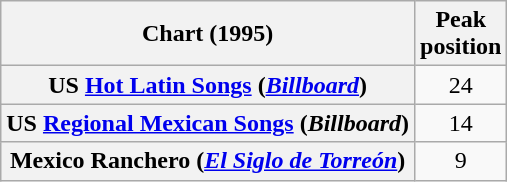<table class="wikitable">
<tr>
<th align="left">Chart (1995)</th>
<th align="left">Peak<br>position</th>
</tr>
<tr>
<th scope=row>US <a href='#'>Hot Latin Songs</a> (<a href='#'><em>Billboard</em></a>)</th>
<td style="text-align:center;">24</td>
</tr>
<tr>
<th scope=row>US <a href='#'>Regional Mexican Songs</a> (<em>Billboard</em>)</th>
<td style="text-align:center;">14</td>
</tr>
<tr>
<th scope=row>Mexico Ranchero (<em><a href='#'>El Siglo de Torreón</a></em>)</th>
<td style="text-align:center;">9</td>
</tr>
</table>
